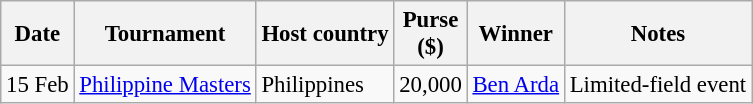<table class="wikitable" style="font-size:95%">
<tr>
<th>Date</th>
<th>Tournament</th>
<th>Host country</th>
<th>Purse<br>($)</th>
<th>Winner</th>
<th>Notes</th>
</tr>
<tr>
<td>15 Feb</td>
<td><a href='#'>Philippine Masters</a></td>
<td>Philippines</td>
<td align=right>20,000</td>
<td> <a href='#'>Ben Arda</a></td>
<td>Limited-field event</td>
</tr>
</table>
